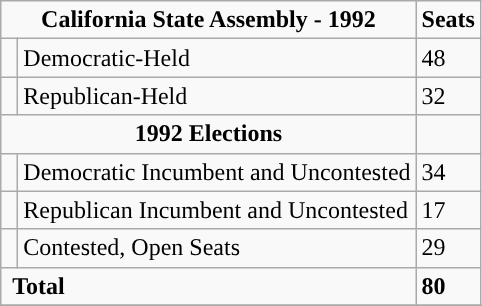<table class="wikitable">
<tr>
<td colspan="2" rowspan="1" align="center" valign="top"><strong>California State Assembly - 1992</strong></td>
<td style="vertical-align:top;"><strong>Seats</strong><br></td>
</tr>
<tr>
<td style="background-color:"> </td>
<td>Democratic-Held</td>
<td>48</td>
</tr>
<tr>
<td style="background-color:"> </td>
<td>Republican-Held</td>
<td>32</td>
</tr>
<tr>
<td colspan="2" rowspan="1" align="center"><strong>1992 Elections</strong></td>
</tr>
<tr>
<td style="background-color:"> </td>
<td>Democratic Incumbent and Uncontested</td>
<td>34</td>
</tr>
<tr>
<td style="background-color:"> </td>
<td>Republican Incumbent and Uncontested</td>
<td>17</td>
</tr>
<tr>
<td style="background-color:"> </td>
<td>Contested, Open Seats</td>
<td>29</td>
</tr>
<tr>
<td colspan="2" rowspan="1"> <strong>Total</strong><br></td>
<td><strong>80</strong></td>
</tr>
<tr>
</tr>
</table>
